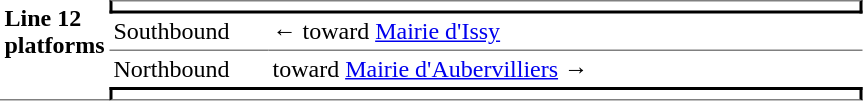<table border=0 cellspacing=0 cellpadding=3>
<tr>
<td style="border-bottom:solid 1px gray;" width=50 rowspan=10 valign=top><strong>Line 12 platforms</strong></td>
<td style="border-top:solid 1px gray;border-right:solid 2px black;border-left:solid 2px black;border-bottom:solid 2px black;text-align:center;" colspan=2></td>
</tr>
<tr>
<td style="border-bottom:solid 1px gray;" width=100>Southbound</td>
<td style="border-bottom:solid 1px gray;" width=390>←   toward <a href='#'>Mairie d'Issy</a> </td>
</tr>
<tr>
<td>Northbound</td>
<td>   toward <a href='#'>Mairie d'Aubervilliers</a>  →</td>
</tr>
<tr>
<td style="border-top:solid 2px black;border-right:solid 2px black;border-left:solid 2px black;border-bottom:solid 1px gray;text-align:center;" colspan=2></td>
</tr>
</table>
